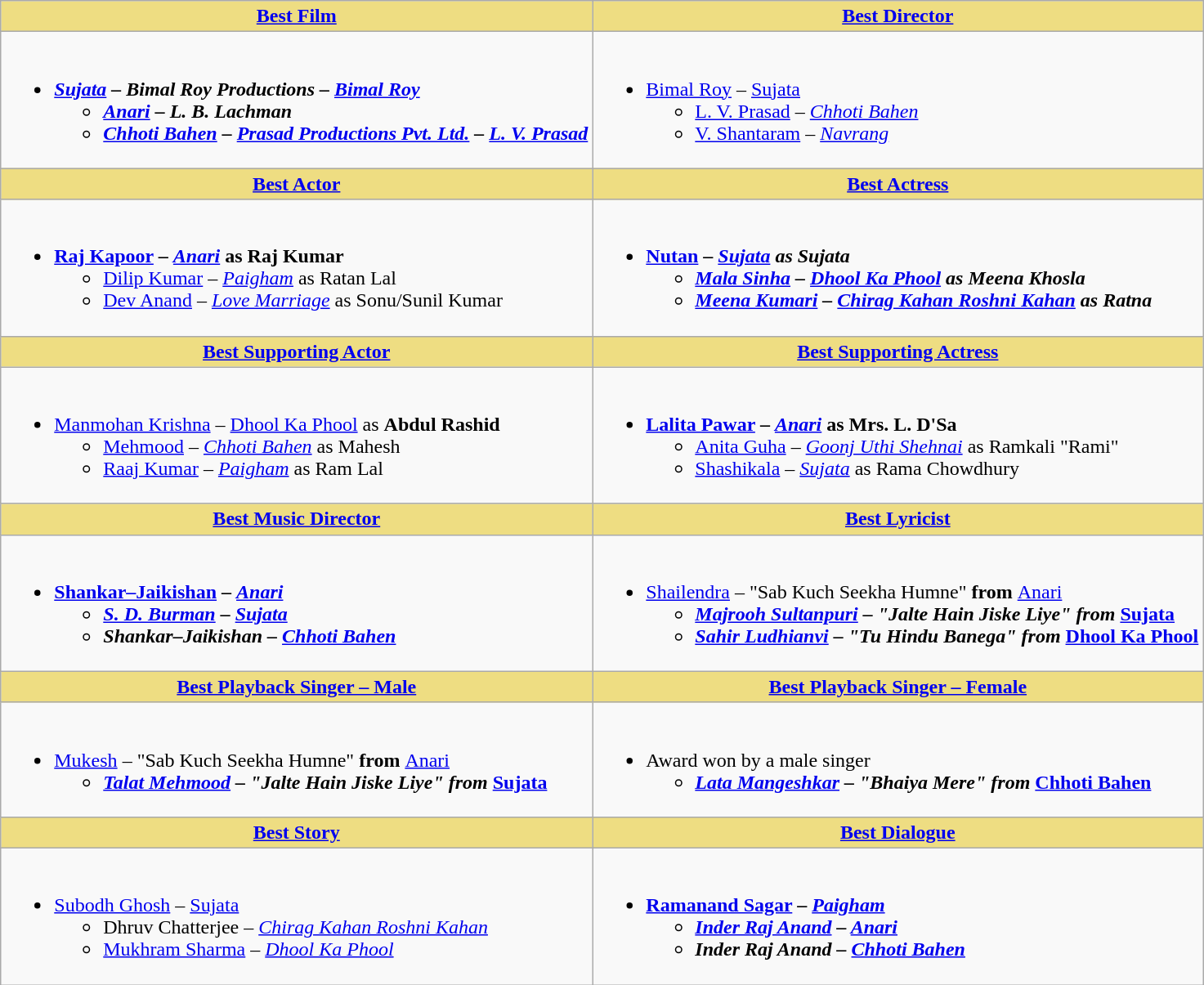<table class="wikitable">
<tr>
<th style="background:#EEDD82;"><a href='#'>Best Film</a></th>
<th style="background:#EEDD82;"><a href='#'>Best Director</a></th>
</tr>
<tr>
<td valign="top"><br><ul><li><strong><em><a href='#'>Sujata</a><em> – Bimal Roy Productions – <a href='#'>Bimal Roy</a><strong><ul><li></em><a href='#'>Anari</a><em> – L. B. Lachman</li><li></em><a href='#'>Chhoti Bahen</a><em> – <a href='#'>Prasad Productions Pvt. Ltd.</a> – <a href='#'>L. V. Prasad</a></li></ul></li></ul></td>
<td valign="top"><br><ul><li></strong><a href='#'>Bimal Roy</a> – </em><a href='#'>Sujata</a></em></strong><ul><li><a href='#'>L. V. Prasad</a> – <em><a href='#'>Chhoti Bahen</a></em></li><li><a href='#'>V. Shantaram</a> – <em><a href='#'>Navrang</a></em></li></ul></li></ul></td>
</tr>
<tr>
<th style="background:#EEDD82;"><a href='#'>Best Actor</a></th>
<th style="background:#EEDD82;"><a href='#'>Best Actress</a></th>
</tr>
<tr>
<td><br><ul><li><strong><a href='#'>Raj Kapoor</a> – <em><a href='#'>Anari</a></em> as Raj Kumar</strong><ul><li><a href='#'>Dilip Kumar</a> – <em><a href='#'>Paigham</a></em> as Ratan Lal</li><li><a href='#'>Dev Anand</a> – <em><a href='#'>Love Marriage</a></em> as Sonu/Sunil Kumar</li></ul></li></ul></td>
<td><br><ul><li><strong><a href='#'>Nutan</a> – <em><a href='#'>Sujata</a><strong><em> as </strong>Sujata<strong><ul><li><a href='#'>Mala Sinha</a> – </em><a href='#'>Dhool Ka Phool</a><em> as Meena Khosla</li><li><a href='#'>Meena Kumari</a> – </em><a href='#'>Chirag Kahan Roshni Kahan</a><em> as Ratna</li></ul></li></ul></td>
</tr>
<tr>
<th style="background:#EEDD82;"><a href='#'>Best Supporting Actor</a></th>
<th style="background:#EEDD82;"><a href='#'>Best Supporting Actress</a></th>
</tr>
<tr>
<td><br><ul><li></strong><a href='#'>Manmohan Krishna</a> – </em><a href='#'>Dhool Ka Phool</a></em></strong> as <strong>Abdul Rashid</strong><ul><li><a href='#'>Mehmood</a> – <em><a href='#'>Chhoti Bahen</a></em> as Mahesh</li><li><a href='#'>Raaj Kumar</a> – <em><a href='#'>Paigham</a></em> as Ram Lal</li></ul></li></ul></td>
<td><br><ul><li><strong><a href='#'>Lalita Pawar</a> – <em><a href='#'>Anari</a></em> as  Mrs. L. D'Sa</strong><ul><li><a href='#'>Anita Guha</a> – <em><a href='#'>Goonj Uthi Shehnai</a></em> as Ramkali "Rami"</li><li><a href='#'>Shashikala</a> – <em><a href='#'>Sujata</a></em> as Rama Chowdhury</li></ul></li></ul></td>
</tr>
<tr>
<th style="background:#EEDD82;"><a href='#'>Best Music Director</a></th>
<th style="background:#EEDD82;"><a href='#'>Best Lyricist</a></th>
</tr>
<tr>
<td><br><ul><li><strong><a href='#'>Shankar–Jaikishan</a> – <em><a href='#'>Anari</a><strong><em><ul><li><a href='#'>S. D. Burman</a> – </em><a href='#'>Sujata</a><em></li><li>Shankar–Jaikishan – </em><a href='#'>Chhoti Bahen</a><em></li></ul></li></ul></td>
<td><br><ul><li></strong><a href='#'>Shailendra</a> – "Sab Kuch Seekha Humne"<strong> from </em></strong><a href='#'>Anari</a><strong><em><ul><li><a href='#'>Majrooh Sultanpuri</a> – "Jalte Hain Jiske Liye" from </em><a href='#'>Sujata</a><em></li><li><a href='#'>Sahir Ludhianvi</a> – "Tu Hindu Banega" from </em><a href='#'>Dhool Ka Phool</a><em></li></ul></li></ul></td>
</tr>
<tr>
<th style="background:#EEDD82;"><a href='#'>Best Playback Singer – Male</a></th>
<th style="background:#EEDD82;"><a href='#'>Best Playback Singer – Female</a></th>
</tr>
<tr>
<td><br><ul><li></strong><a href='#'>Mukesh</a> – "Sab Kuch Seekha Humne"<strong> from </em></strong><a href='#'>Anari</a><strong><em><ul><li><a href='#'>Talat Mehmood</a> – "Jalte Hain Jiske Liye" from </em><a href='#'>Sujata</a><em></li></ul></li></ul></td>
<td><br><ul><li></em></strong>Award won by a male singer<strong><em><ul><li><a href='#'>Lata Mangeshkar</a> – "Bhaiya Mere" from </em><a href='#'>Chhoti Bahen</a><em></li></ul></li></ul></td>
</tr>
<tr>
<th style="background:#EEDD82;"><a href='#'>Best Story</a></th>
<th style="background:#EEDD82;"><a href='#'>Best Dialogue</a></th>
</tr>
<tr>
<td><br><ul><li></strong><a href='#'>Subodh Ghosh</a><strong> </strong>– </em><a href='#'>Sujata</a></em></strong><ul><li>Dhruv Chatterjee – <em><a href='#'>Chirag Kahan Roshni Kahan</a></em></li><li><a href='#'>Mukhram Sharma</a> – <em><a href='#'>Dhool Ka Phool</a></em></li></ul></li></ul></td>
<td><br><ul><li><strong><a href='#'>Ramanand Sagar</a> – <em><a href='#'>Paigham</a><strong><em><ul><li><a href='#'>Inder Raj Anand</a> – </em><a href='#'>Anari</a><em></li><li>Inder Raj Anand – </em><a href='#'>Chhoti Bahen</a><em></li></ul></li></ul></td>
</tr>
</table>
